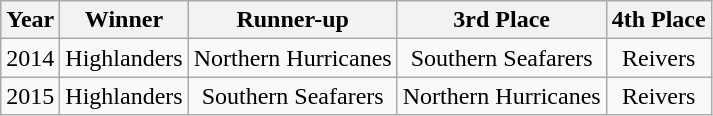<table class="wikitable" style="text-align: center;">
<tr>
<th>Year</th>
<th>Winner</th>
<th>Runner-up</th>
<th>3rd Place</th>
<th>4th Place</th>
</tr>
<tr>
<td>2014</td>
<td>Highlanders</td>
<td>Northern Hurricanes</td>
<td>Southern Seafarers</td>
<td>Reivers</td>
</tr>
<tr>
<td>2015</td>
<td>Highlanders</td>
<td>Southern Seafarers</td>
<td>Northern Hurricanes</td>
<td>Reivers</td>
</tr>
</table>
